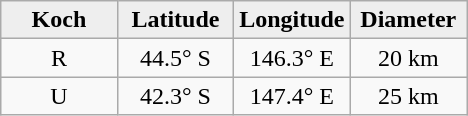<table class="wikitable">
<tr>
<th width="25%" style="background:#eeeeee;">Koch</th>
<th width="25%" style="background:#eeeeee;">Latitude</th>
<th width="25%" style="background:#eeeeee;">Longitude</th>
<th width="25%" style="background:#eeeeee;">Diameter</th>
</tr>
<tr>
<td align="center">R</td>
<td align="center">44.5° S</td>
<td align="center">146.3° E</td>
<td align="center">20 km</td>
</tr>
<tr>
<td align="center">U</td>
<td align="center">42.3° S</td>
<td align="center">147.4° E</td>
<td align="center">25 km</td>
</tr>
</table>
